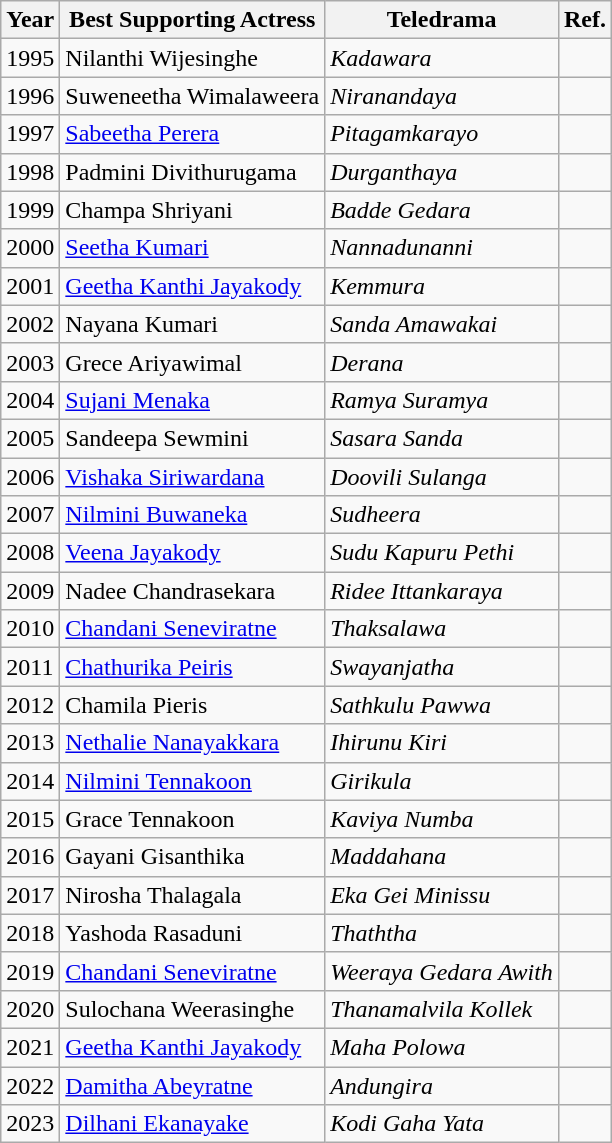<table class="wikitable">
<tr>
<th>Year</th>
<th>Best Supporting Actress</th>
<th>Teledrama</th>
<th>Ref.</th>
</tr>
<tr>
<td>1995</td>
<td>Nilanthi Wijesinghe</td>
<td><em>Kadawara</em></td>
<td></td>
</tr>
<tr>
<td>1996</td>
<td>Suweneetha Wimalaweera</td>
<td><em>Niranandaya</em></td>
<td></td>
</tr>
<tr>
<td>1997</td>
<td><a href='#'>Sabeetha Perera</a></td>
<td><em>Pitagamkarayo</em></td>
<td></td>
</tr>
<tr>
<td>1998</td>
<td>Padmini Divithurugama</td>
<td><em>Durganthaya</em></td>
<td></td>
</tr>
<tr>
<td>1999</td>
<td>Champa Shriyani</td>
<td><em>Badde Gedara</em></td>
<td></td>
</tr>
<tr>
<td>2000</td>
<td><a href='#'>Seetha Kumari</a></td>
<td><em>Nannadunanni</em></td>
<td></td>
</tr>
<tr>
<td>2001</td>
<td><a href='#'>Geetha Kanthi Jayakody</a></td>
<td><em>Kemmura</em></td>
<td></td>
</tr>
<tr>
<td>2002</td>
<td>Nayana Kumari</td>
<td><em>Sanda Amawakai</em></td>
<td></td>
</tr>
<tr>
<td>2003</td>
<td>Grece Ariyawimal</td>
<td><em>Derana</em></td>
<td></td>
</tr>
<tr>
<td>2004</td>
<td><a href='#'>Sujani Menaka</a></td>
<td><em>Ramya Suramya</em></td>
<td></td>
</tr>
<tr>
<td>2005</td>
<td>Sandeepa Sewmini</td>
<td><em>Sasara Sanda</em></td>
<td></td>
</tr>
<tr>
<td>2006</td>
<td><a href='#'>Vishaka Siriwardana</a></td>
<td><em>Doovili Sulanga</em></td>
<td></td>
</tr>
<tr>
<td>2007</td>
<td><a href='#'>Nilmini Buwaneka</a></td>
<td><em>Sudheera</em></td>
<td></td>
</tr>
<tr>
<td>2008</td>
<td><a href='#'>Veena Jayakody</a></td>
<td><em>Sudu Kapuru Pethi</em></td>
<td></td>
</tr>
<tr>
<td>2009</td>
<td>Nadee Chandrasekara</td>
<td><em>Ridee Ittankaraya</em></td>
<td></td>
</tr>
<tr>
<td>2010</td>
<td><a href='#'>Chandani Seneviratne</a></td>
<td><em>Thaksalawa</em></td>
<td></td>
</tr>
<tr>
<td>2011</td>
<td><a href='#'>Chathurika Peiris</a></td>
<td><em>Swayanjatha</em></td>
<td></td>
</tr>
<tr>
<td>2012</td>
<td>Chamila Pieris</td>
<td><em>Sathkulu Pawwa</em></td>
<td></td>
</tr>
<tr>
<td>2013</td>
<td><a href='#'>Nethalie Nanayakkara</a></td>
<td><em>Ihirunu Kiri</em></td>
<td></td>
</tr>
<tr>
<td>2014</td>
<td><a href='#'>Nilmini Tennakoon</a></td>
<td><em>Girikula</em></td>
<td></td>
</tr>
<tr>
<td>2015</td>
<td>Grace Tennakoon</td>
<td><em>Kaviya Numba</em></td>
<td></td>
</tr>
<tr>
<td>2016</td>
<td>Gayani Gisanthika</td>
<td><em>Maddahana</em></td>
<td></td>
</tr>
<tr>
<td>2017</td>
<td>Nirosha Thalagala</td>
<td><em>Eka Gei Minissu</em></td>
<td></td>
</tr>
<tr>
<td>2018</td>
<td>Yashoda Rasaduni</td>
<td><em>Thaththa</em></td>
<td></td>
</tr>
<tr>
<td>2019</td>
<td><a href='#'>Chandani Seneviratne</a></td>
<td><em>Weeraya Gedara Awith</em></td>
<td></td>
</tr>
<tr>
<td>2020</td>
<td>Sulochana Weerasinghe</td>
<td><em>Thanamalvila Kollek</em></td>
<td></td>
</tr>
<tr>
<td>2021</td>
<td><a href='#'>Geetha Kanthi Jayakody</a></td>
<td><em>Maha Polowa</em></td>
<td></td>
</tr>
<tr>
<td>2022</td>
<td><a href='#'>Damitha Abeyratne</a></td>
<td><em>Andungira</em></td>
<td></td>
</tr>
<tr>
<td>2023</td>
<td><a href='#'>Dilhani Ekanayake</a></td>
<td><em>Kodi Gaha Yata</em></td>
<td></td>
</tr>
</table>
